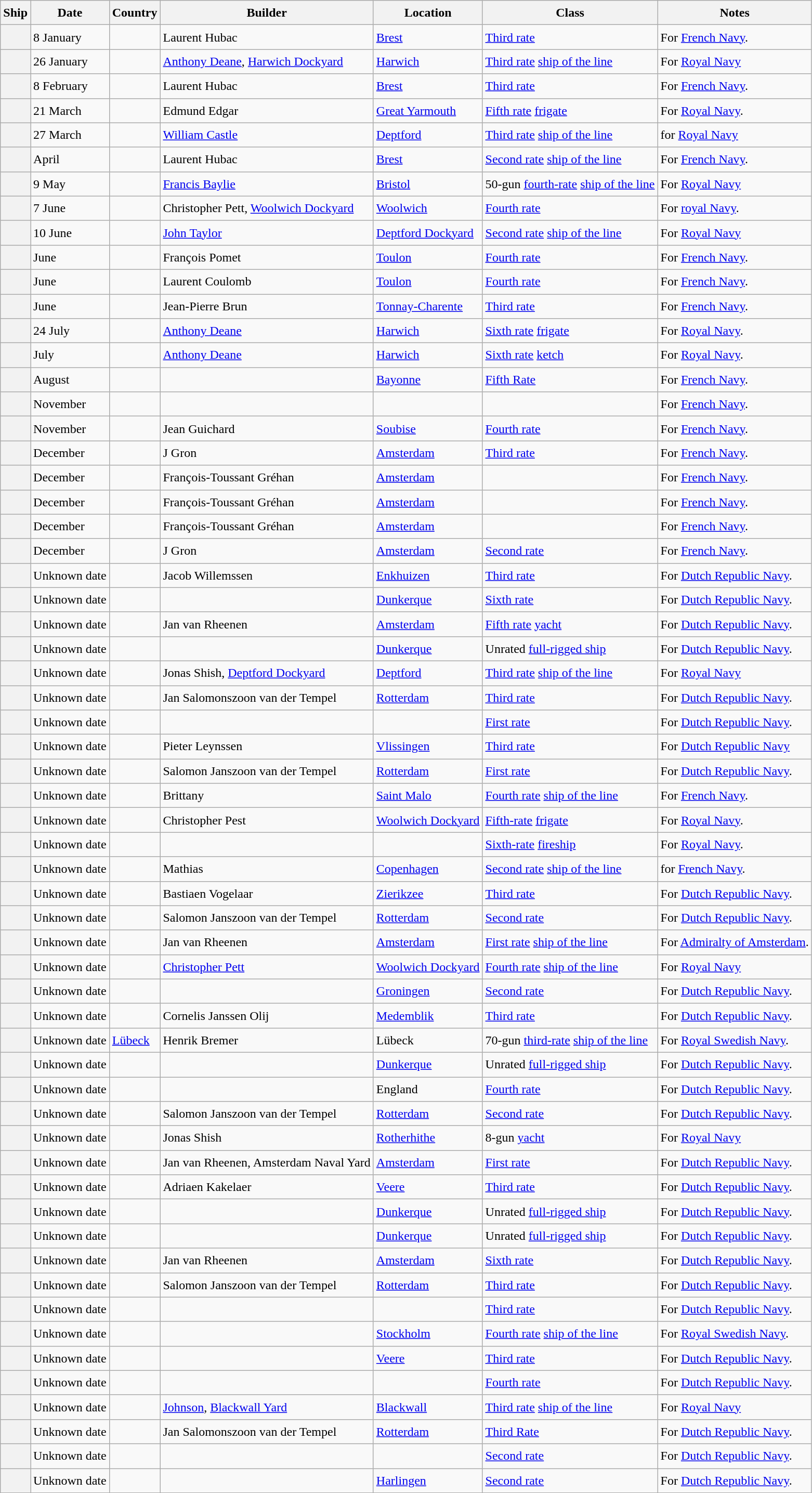<table class="wikitable sortable" style="font-size:1.00em; line-height:1.5em;">
<tr>
<th scope="col">Ship</th>
<th scope="col">Date</th>
<th scope="col">Country</th>
<th scope="col">Builder</th>
<th scope="col">Location</th>
<th scope="col">Class</th>
<th scope="col">Notes</th>
</tr>
<tr>
<th scope="row"></th>
<td>8 January</td>
<td></td>
<td>Laurent Hubac</td>
<td><a href='#'>Brest</a></td>
<td><a href='#'>Third rate</a></td>
<td>For <a href='#'>French Navy</a>.</td>
</tr>
<tr>
<th scope="row"></th>
<td>26 January</td>
<td></td>
<td><a href='#'>Anthony Deane</a>, <a href='#'>Harwich Dockyard</a></td>
<td><a href='#'>Harwich</a></td>
<td><a href='#'>Third rate</a> <a href='#'>ship of the line</a></td>
<td>For <a href='#'>Royal Navy</a></td>
</tr>
<tr>
<th scope="row"></th>
<td>8 February</td>
<td></td>
<td>Laurent Hubac</td>
<td><a href='#'>Brest</a></td>
<td><a href='#'>Third rate</a></td>
<td>For <a href='#'>French Navy</a>.</td>
</tr>
<tr>
<th scope="row"></th>
<td>21 March</td>
<td></td>
<td>Edmund Edgar</td>
<td><a href='#'>Great Yarmouth</a></td>
<td><a href='#'>Fifth rate</a> <a href='#'>frigate</a></td>
<td>For <a href='#'>Royal Navy</a>.</td>
</tr>
<tr>
<th scope="row"></th>
<td>27 March</td>
<td></td>
<td><a href='#'>William Castle</a></td>
<td><a href='#'>Deptford</a></td>
<td><a href='#'>Third rate</a> <a href='#'>ship of the line</a></td>
<td>for <a href='#'>Royal Navy</a></td>
</tr>
<tr>
<th scope="row"></th>
<td>April</td>
<td></td>
<td>Laurent Hubac</td>
<td><a href='#'>Brest</a></td>
<td><a href='#'>Second rate</a> <a href='#'>ship of the line</a></td>
<td>For <a href='#'>French Navy</a>.</td>
</tr>
<tr>
<th scope="row"></th>
<td>9 May</td>
<td></td>
<td><a href='#'>Francis Baylie</a></td>
<td><a href='#'>Bristol</a></td>
<td>50-gun <a href='#'>fourth-rate</a> <a href='#'>ship of the line</a></td>
<td>For <a href='#'>Royal Navy</a></td>
</tr>
<tr>
<th scope="row"></th>
<td>7 June</td>
<td></td>
<td>Christopher Pett, <a href='#'>Woolwich Dockyard</a></td>
<td><a href='#'>Woolwich</a></td>
<td><a href='#'>Fourth rate</a></td>
<td>For <a href='#'>royal Navy</a>.</td>
</tr>
<tr>
<th scope="row"></th>
<td>10 June</td>
<td></td>
<td><a href='#'>John Taylor</a></td>
<td><a href='#'>Deptford Dockyard</a></td>
<td><a href='#'>Second rate</a> <a href='#'>ship of the line</a></td>
<td>For <a href='#'>Royal Navy</a></td>
</tr>
<tr>
<th scope="row"></th>
<td>June</td>
<td></td>
<td>François Pomet</td>
<td><a href='#'>Toulon</a></td>
<td><a href='#'>Fourth rate</a></td>
<td>For <a href='#'>French Navy</a>.</td>
</tr>
<tr>
<th scope="row"></th>
<td>June</td>
<td></td>
<td>Laurent Coulomb</td>
<td><a href='#'>Toulon</a></td>
<td><a href='#'>Fourth rate</a></td>
<td>For <a href='#'>French Navy</a>.</td>
</tr>
<tr>
<th scope="row"></th>
<td>June</td>
<td></td>
<td>Jean-Pierre Brun</td>
<td><a href='#'>Tonnay-Charente</a></td>
<td><a href='#'>Third rate</a></td>
<td>For <a href='#'>French Navy</a>.</td>
</tr>
<tr>
<th scope="row"></th>
<td>24 July</td>
<td></td>
<td><a href='#'>Anthony Deane</a></td>
<td><a href='#'>Harwich</a></td>
<td><a href='#'>Sixth rate</a> <a href='#'>frigate</a></td>
<td>For <a href='#'>Royal Navy</a>.</td>
</tr>
<tr>
<th scope="row"></th>
<td>July</td>
<td></td>
<td><a href='#'>Anthony Deane</a></td>
<td><a href='#'>Harwich</a></td>
<td><a href='#'>Sixth rate</a> <a href='#'>ketch</a></td>
<td>For <a href='#'>Royal Navy</a>.</td>
</tr>
<tr>
<th scope="row"></th>
<td>August</td>
<td></td>
<td></td>
<td><a href='#'>Bayonne</a></td>
<td><a href='#'>Fifth Rate</a></td>
<td>For <a href='#'>French Navy</a>.</td>
</tr>
<tr>
<th scope="row"></th>
<td>November</td>
<td></td>
<td></td>
<td></td>
<td></td>
<td>For <a href='#'>French Navy</a>.</td>
</tr>
<tr>
<th scope="row"></th>
<td>November</td>
<td></td>
<td>Jean Guichard</td>
<td><a href='#'>Soubise</a></td>
<td><a href='#'>Fourth rate</a></td>
<td>For <a href='#'>French Navy</a>.</td>
</tr>
<tr>
<th scope="row"></th>
<td>December</td>
<td></td>
<td>J Gron</td>
<td><a href='#'>Amsterdam</a></td>
<td><a href='#'>Third rate</a></td>
<td>For <a href='#'>French Navy</a>.</td>
</tr>
<tr>
<th scope="row"></th>
<td>December</td>
<td></td>
<td>François-Toussant Gréhan</td>
<td><a href='#'>Amsterdam</a></td>
<td></td>
<td>For <a href='#'>French Navy</a>.</td>
</tr>
<tr>
<th scope="row"></th>
<td>December</td>
<td></td>
<td>François-Toussant Gréhan</td>
<td><a href='#'>Amsterdam</a></td>
<td></td>
<td>For <a href='#'>French Navy</a>.</td>
</tr>
<tr>
<th scope="row"></th>
<td>December</td>
<td></td>
<td>François-Toussant Gréhan</td>
<td><a href='#'>Amsterdam</a></td>
<td></td>
<td>For <a href='#'>French Navy</a>.</td>
</tr>
<tr>
<th scope="row"></th>
<td>December</td>
<td></td>
<td>J Gron</td>
<td><a href='#'>Amsterdam</a></td>
<td><a href='#'>Second rate</a></td>
<td>For <a href='#'>French Navy</a>.</td>
</tr>
<tr>
<th scope="row"></th>
<td>Unknown date</td>
<td></td>
<td>Jacob Willemssen</td>
<td><a href='#'>Enkhuizen</a></td>
<td><a href='#'>Third rate</a></td>
<td>For <a href='#'>Dutch Republic Navy</a>.</td>
</tr>
<tr>
<th scope="row"></th>
<td>Unknown date</td>
<td></td>
<td></td>
<td><a href='#'>Dunkerque</a></td>
<td><a href='#'>Sixth rate</a></td>
<td>For <a href='#'>Dutch Republic Navy</a>.</td>
</tr>
<tr>
<th scope="row"></th>
<td>Unknown date</td>
<td></td>
<td>Jan van Rheenen</td>
<td><a href='#'>Amsterdam</a></td>
<td><a href='#'>Fifth rate</a> <a href='#'>yacht</a></td>
<td>For <a href='#'>Dutch Republic Navy</a>.</td>
</tr>
<tr>
<th scope="row"></th>
<td>Unknown date</td>
<td></td>
<td></td>
<td><a href='#'>Dunkerque</a></td>
<td>Unrated <a href='#'>full-rigged ship</a></td>
<td>For <a href='#'>Dutch Republic Navy</a>.</td>
</tr>
<tr>
<th scope="row"></th>
<td>Unknown date</td>
<td></td>
<td>Jonas Shish, <a href='#'>Deptford Dockyard</a></td>
<td><a href='#'>Deptford</a></td>
<td><a href='#'>Third rate</a> <a href='#'>ship of the line</a></td>
<td>For <a href='#'>Royal Navy</a></td>
</tr>
<tr>
<th scope="row"></th>
<td>Unknown date</td>
<td></td>
<td>Jan Salomonszoon van der Tempel</td>
<td><a href='#'>Rotterdam</a></td>
<td><a href='#'>Third rate</a></td>
<td>For <a href='#'>Dutch Republic Navy</a>.</td>
</tr>
<tr>
<th scope="row"></th>
<td>Unknown date</td>
<td></td>
<td></td>
<td></td>
<td><a href='#'>First rate</a></td>
<td>For <a href='#'>Dutch Republic Navy</a>.</td>
</tr>
<tr>
<th scope="row"></th>
<td>Unknown date</td>
<td></td>
<td>Pieter Leynssen</td>
<td><a href='#'>Vlissingen</a></td>
<td><a href='#'>Third rate</a></td>
<td>For <a href='#'>Dutch Republic Navy</a></td>
</tr>
<tr>
<th scope="row"></th>
<td>Unknown date</td>
<td></td>
<td>Salomon Janszoon van der Tempel</td>
<td><a href='#'>Rotterdam</a></td>
<td><a href='#'>First rate</a></td>
<td>For <a href='#'>Dutch Republic Navy</a>.</td>
</tr>
<tr>
<th scope="row"></th>
<td>Unknown date</td>
<td></td>
<td>Brittany</td>
<td><a href='#'>Saint Malo</a></td>
<td><a href='#'>Fourth rate</a> <a href='#'>ship of the line</a></td>
<td>For <a href='#'>French Navy</a>.</td>
</tr>
<tr>
<th scope="row"></th>
<td>Unknown date</td>
<td></td>
<td>Christopher Pest</td>
<td><a href='#'>Woolwich Dockyard</a></td>
<td><a href='#'>Fifth-rate</a> <a href='#'>frigate</a></td>
<td>For <a href='#'>Royal Navy</a>.</td>
</tr>
<tr>
<th scope="row"></th>
<td>Unknown date</td>
<td></td>
<td></td>
<td></td>
<td><a href='#'>Sixth-rate</a> <a href='#'>fireship</a></td>
<td>For <a href='#'>Royal Navy</a>.</td>
</tr>
<tr>
<th scope="row"></th>
<td>Unknown date</td>
<td></td>
<td>Mathias</td>
<td><a href='#'>Copenhagen</a></td>
<td><a href='#'>Second rate</a> <a href='#'>ship of the line</a></td>
<td>for <a href='#'>French Navy</a>.</td>
</tr>
<tr>
<th scope="row"></th>
<td>Unknown date</td>
<td></td>
<td>Bastiaen Vogelaar</td>
<td><a href='#'>Zierikzee</a></td>
<td><a href='#'>Third rate</a></td>
<td>For <a href='#'>Dutch Republic Navy</a>.</td>
</tr>
<tr>
<th scope="row"></th>
<td>Unknown date</td>
<td></td>
<td>Salomon Janszoon van der Tempel</td>
<td><a href='#'>Rotterdam</a></td>
<td><a href='#'>Second rate</a></td>
<td>For <a href='#'>Dutch Republic Navy</a>.</td>
</tr>
<tr>
<th scope="row"></th>
<td>Unknown date</td>
<td></td>
<td>Jan van Rheenen</td>
<td><a href='#'>Amsterdam</a></td>
<td><a href='#'>First rate</a> <a href='#'>ship of the line</a></td>
<td>For <a href='#'>Admiralty of Amsterdam</a>.</td>
</tr>
<tr>
<th scope="row"></th>
<td>Unknown date</td>
<td></td>
<td><a href='#'>Christopher Pett</a></td>
<td><a href='#'>Woolwich Dockyard</a></td>
<td><a href='#'>Fourth rate</a> <a href='#'>ship of the line</a></td>
<td>For <a href='#'>Royal Navy</a></td>
</tr>
<tr>
<th scope="row"></th>
<td>Unknown date</td>
<td></td>
<td></td>
<td><a href='#'>Groningen</a></td>
<td><a href='#'>Second rate</a></td>
<td>For <a href='#'>Dutch Republic Navy</a>.</td>
</tr>
<tr>
<th scope="row"></th>
<td>Unknown date</td>
<td></td>
<td>Cornelis Janssen Olij</td>
<td><a href='#'>Medemblik</a></td>
<td><a href='#'>Third rate</a></td>
<td>For <a href='#'>Dutch Republic Navy</a>.</td>
</tr>
<tr>
<th scope="row"></th>
<td>Unknown date</td>
<td> <a href='#'>Lübeck</a></td>
<td>Henrik Bremer</td>
<td>Lübeck</td>
<td>70-gun <a href='#'>third-rate</a> <a href='#'>ship of the line</a></td>
<td>For <a href='#'>Royal Swedish Navy</a>.</td>
</tr>
<tr>
<th scope="row"></th>
<td>Unknown date</td>
<td></td>
<td></td>
<td><a href='#'>Dunkerque</a></td>
<td>Unrated <a href='#'>full-rigged ship</a></td>
<td>For <a href='#'>Dutch Republic Navy</a>.</td>
</tr>
<tr>
<th scope="row"></th>
<td>Unknown date</td>
<td></td>
<td></td>
<td>England</td>
<td><a href='#'>Fourth rate</a></td>
<td>For <a href='#'>Dutch Republic Navy</a>.</td>
</tr>
<tr>
<th scope="row"></th>
<td>Unknown date</td>
<td></td>
<td>Salomon Janszoon van der Tempel</td>
<td><a href='#'>Rotterdam</a></td>
<td><a href='#'>Second rate</a></td>
<td>For <a href='#'>Dutch Republic Navy</a>.</td>
</tr>
<tr>
<th scope="row"></th>
<td>Unknown date</td>
<td></td>
<td>Jonas Shish</td>
<td><a href='#'>Rotherhithe</a></td>
<td>8-gun <a href='#'>yacht</a></td>
<td>For <a href='#'>Royal Navy</a></td>
</tr>
<tr>
<th scope="row"></th>
<td>Unknown date</td>
<td></td>
<td>Jan van Rheenen, Amsterdam Naval Yard</td>
<td><a href='#'>Amsterdam</a></td>
<td><a href='#'>First rate</a></td>
<td>For <a href='#'>Dutch Republic Navy</a>.</td>
</tr>
<tr>
<th scope="row"></th>
<td>Unknown date</td>
<td></td>
<td>Adriaen Kakelaer</td>
<td><a href='#'>Veere</a></td>
<td><a href='#'>Third rate</a></td>
<td>For <a href='#'>Dutch Republic Navy</a>.</td>
</tr>
<tr>
<th scope="row"></th>
<td>Unknown date</td>
<td></td>
<td></td>
<td><a href='#'>Dunkerque</a></td>
<td>Unrated <a href='#'>full-rigged ship</a></td>
<td>For <a href='#'>Dutch Republic Navy</a>.</td>
</tr>
<tr>
<th scope="row"></th>
<td>Unknown date</td>
<td></td>
<td></td>
<td><a href='#'>Dunkerque</a></td>
<td>Unrated <a href='#'>full-rigged ship</a></td>
<td>For <a href='#'>Dutch Republic Navy</a>.</td>
</tr>
<tr>
<th scope="row"></th>
<td>Unknown date</td>
<td></td>
<td>Jan van Rheenen</td>
<td><a href='#'>Amsterdam</a></td>
<td><a href='#'>Sixth rate</a></td>
<td>For <a href='#'>Dutch Republic Navy</a>.</td>
</tr>
<tr>
<th scope="row"></th>
<td>Unknown date</td>
<td></td>
<td>Salomon Janszoon van der Tempel</td>
<td><a href='#'>Rotterdam</a></td>
<td><a href='#'>Third rate</a></td>
<td>For <a href='#'>Dutch Republic Navy</a>.</td>
</tr>
<tr>
<th scope="row"></th>
<td>Unknown date</td>
<td></td>
<td></td>
<td></td>
<td><a href='#'>Third rate</a></td>
<td>For <a href='#'>Dutch Republic Navy</a>.</td>
</tr>
<tr>
<th scope="row"></th>
<td>Unknown date</td>
<td></td>
<td></td>
<td><a href='#'>Stockholm</a></td>
<td><a href='#'>Fourth rate</a> <a href='#'>ship of the line</a></td>
<td>For <a href='#'>Royal Swedish Navy</a>.</td>
</tr>
<tr>
<th scope="row"></th>
<td>Unknown date</td>
<td></td>
<td></td>
<td><a href='#'>Veere</a></td>
<td><a href='#'>Third rate</a></td>
<td>For <a href='#'>Dutch Republic Navy</a>.</td>
</tr>
<tr>
<th scope="row"></th>
<td>Unknown date</td>
<td></td>
<td></td>
<td></td>
<td><a href='#'>Fourth rate</a></td>
<td>For <a href='#'>Dutch Republic Navy</a>.</td>
</tr>
<tr>
<th scope="row"></th>
<td>Unknown date</td>
<td></td>
<td><a href='#'>Johnson</a>, <a href='#'>Blackwall Yard</a></td>
<td><a href='#'>Blackwall</a></td>
<td><a href='#'>Third rate</a> <a href='#'>ship of the line</a></td>
<td>For <a href='#'>Royal Navy</a></td>
</tr>
<tr>
<th scope="row"></th>
<td>Unknown date</td>
<td></td>
<td>Jan Salomonszoon van der Tempel</td>
<td><a href='#'>Rotterdam</a></td>
<td><a href='#'>Third Rate</a></td>
<td>For <a href='#'>Dutch Republic Navy</a>.</td>
</tr>
<tr>
<th scope="row"></th>
<td>Unknown date</td>
<td></td>
<td></td>
<td></td>
<td><a href='#'>Second rate</a></td>
<td>For <a href='#'>Dutch Republic Navy</a>.</td>
</tr>
<tr>
<th scope="row"></th>
<td>Unknown date</td>
<td></td>
<td></td>
<td><a href='#'>Harlingen</a></td>
<td><a href='#'>Second rate</a></td>
<td>For <a href='#'>Dutch Republic Navy</a>.</td>
</tr>
</table>
